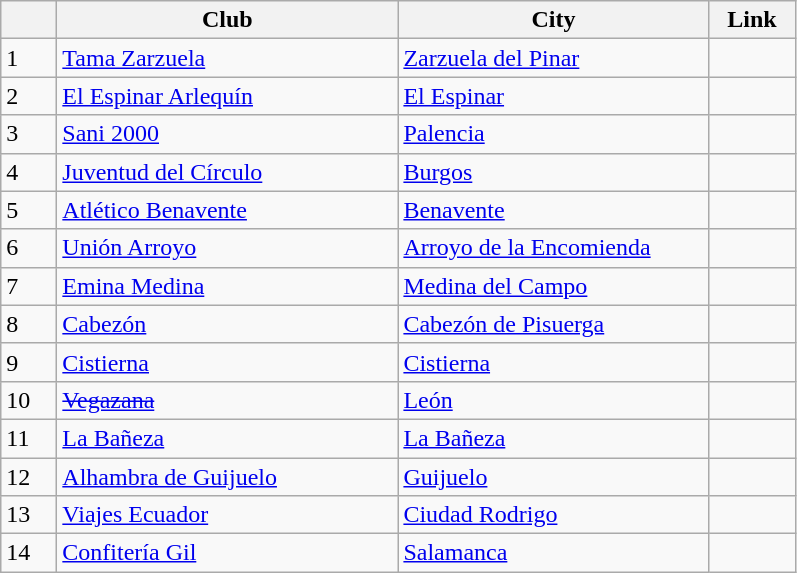<table class="wikitable sortable">
<tr>
<th width=30></th>
<th width=220>Club</th>
<th width=200>City</th>
<th width=50>Link</th>
</tr>
<tr>
<td>1</td>
<td><a href='#'>Tama Zarzuela</a></td>
<td><a href='#'>Zarzuela del Pinar</a></td>
<td></td>
</tr>
<tr>
<td>2</td>
<td><a href='#'>El Espinar Arlequín</a></td>
<td><a href='#'>El Espinar</a></td>
<td></td>
</tr>
<tr>
<td>3</td>
<td><a href='#'>Sani 2000</a></td>
<td><a href='#'>Palencia</a></td>
<td></td>
</tr>
<tr>
<td>4</td>
<td><a href='#'>Juventud del Círculo</a></td>
<td><a href='#'>Burgos</a></td>
<td></td>
</tr>
<tr>
<td>5</td>
<td><a href='#'>Atlético Benavente</a></td>
<td><a href='#'>Benavente</a></td>
<td></td>
</tr>
<tr>
<td>6</td>
<td><a href='#'>Unión Arroyo</a></td>
<td><a href='#'>Arroyo de la Encomienda</a></td>
<td></td>
</tr>
<tr>
<td>7</td>
<td><a href='#'>Emina Medina</a></td>
<td><a href='#'>Medina del Campo</a></td>
<td></td>
</tr>
<tr>
<td>8</td>
<td><a href='#'>Cabezón</a></td>
<td><a href='#'>Cabezón de Pisuerga</a></td>
<td></td>
</tr>
<tr>
<td>9</td>
<td><a href='#'>Cistierna</a></td>
<td><a href='#'>Cistierna</a></td>
<td></td>
</tr>
<tr>
<td>10</td>
<td><a href='#'><s>Vegazana</s></a></td>
<td><a href='#'>León</a></td>
<td></td>
</tr>
<tr>
<td>11</td>
<td><a href='#'>La Bañeza</a></td>
<td><a href='#'>La Bañeza</a></td>
<td></td>
</tr>
<tr>
<td>12</td>
<td><a href='#'>Alhambra de Guijuelo</a></td>
<td><a href='#'>Guijuelo</a></td>
<td></td>
</tr>
<tr>
<td>13</td>
<td><a href='#'>Viajes Ecuador</a></td>
<td><a href='#'>Ciudad Rodrigo</a></td>
<td></td>
</tr>
<tr>
<td>14</td>
<td><a href='#'>Confitería Gil</a></td>
<td><a href='#'>Salamanca</a></td>
<td></td>
</tr>
</table>
